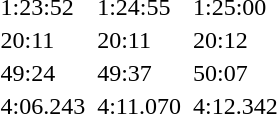<table>
<tr>
<td></td>
<td></td>
<td>1:23:52</td>
<td></td>
<td>1:24:55</td>
<td></td>
<td>1:25:00</td>
</tr>
<tr>
<td></td>
<td></td>
<td>20:11</td>
<td></td>
<td>20:11</td>
<td></td>
<td>20:12</td>
</tr>
<tr>
<td></td>
<td></td>
<td>49:24</td>
<td></td>
<td>49:37</td>
<td></td>
<td>50:07</td>
</tr>
<tr>
<td></td>
<td></td>
<td>4:06.243</td>
<td></td>
<td>4:11.070</td>
<td></td>
<td>4:12.342</td>
</tr>
<tr>
<td></td>
<td colspan="2"></td>
<td colspan="2"></td>
<td colspan="2"></td>
</tr>
</table>
